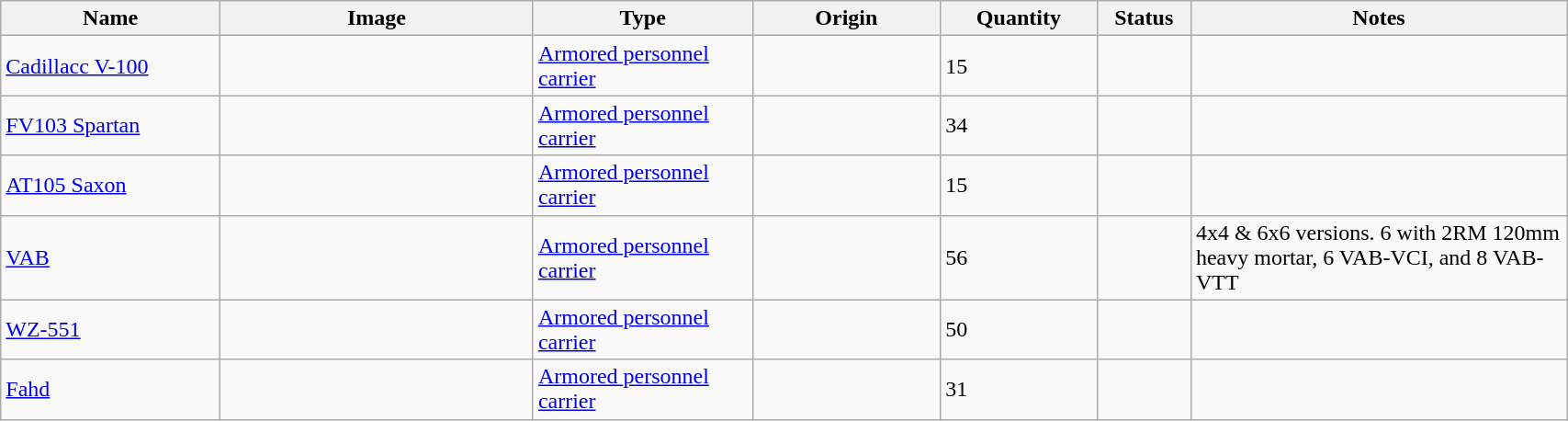<table class="wikitable" style="width:90%;">
<tr>
<th width=14%>Name</th>
<th width=20%>Image</th>
<th width=14%>Type</th>
<th width=12%>Origin</th>
<th width=10%>Quantity</th>
<th width=06%>Status</th>
<th width=24%>Notes</th>
</tr>
<tr>
<td><a href='#'>Cadillacc V-100</a></td>
<td></td>
<td><a href='#'>Armored personnel carrier</a></td>
<td></td>
<td>15</td>
<td></td>
<td></td>
</tr>
<tr>
<td><a href='#'>FV103 Spartan</a></td>
<td></td>
<td><a href='#'>Armored personnel carrier</a></td>
<td></td>
<td>34</td>
<td></td>
<td></td>
</tr>
<tr>
<td><a href='#'>AT105 Saxon</a></td>
<td></td>
<td><a href='#'>Armored personnel carrier</a></td>
<td></td>
<td>15</td>
<td></td>
<td></td>
</tr>
<tr>
<td><a href='#'>VAB</a></td>
<td></td>
<td><a href='#'>Armored personnel carrier</a></td>
<td></td>
<td>56</td>
<td></td>
<td>4x4 & 6x6 versions. 6 with 2RM 120mm heavy mortar, 6 VAB-VCI, and 8 VAB-VTT</td>
</tr>
<tr>
<td><a href='#'>WZ-551</a></td>
<td></td>
<td><a href='#'>Armored personnel carrier</a></td>
<td></td>
<td>50</td>
<td></td>
<td></td>
</tr>
<tr>
<td><a href='#'>Fahd</a></td>
<td></td>
<td><a href='#'>Armored personnel carrier</a></td>
<td></td>
<td>31</td>
<td></td>
<td></td>
</tr>
</table>
